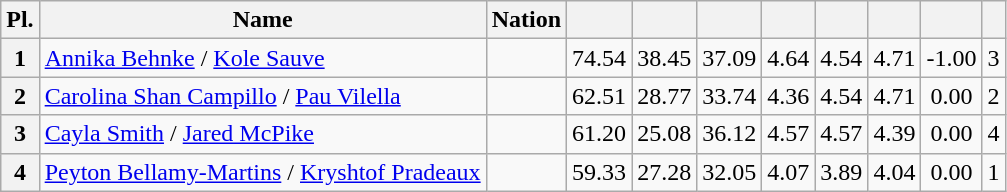<table class="wikitable sortable" style="text-align:center">
<tr>
<th>Pl.</th>
<th>Name</th>
<th>Nation</th>
<th></th>
<th></th>
<th></th>
<th></th>
<th></th>
<th></th>
<th></th>
<th></th>
</tr>
<tr>
<th>1</th>
<td align=left><a href='#'>Annika Behnke</a> / <a href='#'>Kole Sauve</a></td>
<td align=left></td>
<td>74.54</td>
<td>38.45</td>
<td>37.09</td>
<td>4.64</td>
<td>4.54</td>
<td>4.71</td>
<td>-1.00</td>
<td>3</td>
</tr>
<tr>
<th>2</th>
<td align=left><a href='#'>Carolina Shan Campillo</a> / <a href='#'>Pau Vilella</a></td>
<td align=left></td>
<td>62.51</td>
<td>28.77</td>
<td>33.74</td>
<td>4.36</td>
<td>4.54</td>
<td>4.71</td>
<td>0.00</td>
<td>2</td>
</tr>
<tr>
<th>3</th>
<td align="left"><a href='#'>Cayla Smith</a> / <a href='#'>Jared McPike</a></td>
<td align="left"></td>
<td>61.20</td>
<td>25.08</td>
<td>36.12</td>
<td>4.57</td>
<td>4.57</td>
<td>4.39</td>
<td>0.00</td>
<td>4</td>
</tr>
<tr>
<th>4</th>
<td align="left"><a href='#'>Peyton Bellamy-Martins</a> / <a href='#'>Kryshtof Pradeaux</a></td>
<td align="left"></td>
<td>59.33</td>
<td>27.28</td>
<td>32.05</td>
<td>4.07</td>
<td>3.89</td>
<td>4.04</td>
<td>0.00</td>
<td>1</td>
</tr>
</table>
